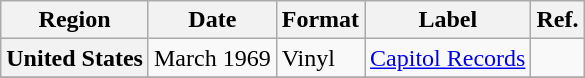<table class="wikitable plainrowheaders">
<tr>
<th scope="col">Region</th>
<th scope="col">Date</th>
<th scope="col">Format</th>
<th scope="col">Label</th>
<th scope="col">Ref.</th>
</tr>
<tr>
<th scope="row">United States</th>
<td>March 1969</td>
<td>Vinyl</td>
<td><a href='#'>Capitol Records</a></td>
<td></td>
</tr>
<tr>
</tr>
</table>
